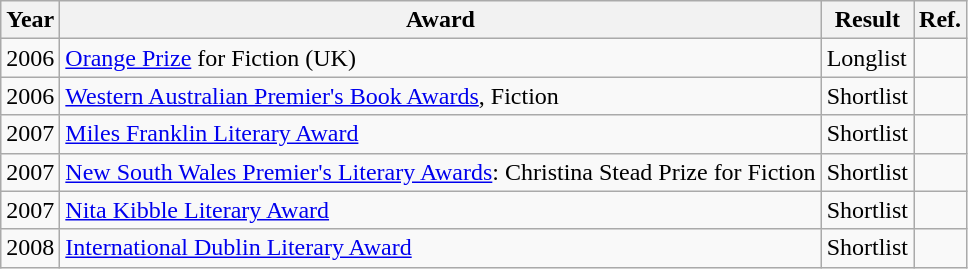<table class="wikitable sortable mw-collapsible">
<tr>
<th>Year</th>
<th>Award</th>
<th>Result</th>
<th>Ref.</th>
</tr>
<tr>
<td>2006</td>
<td><a href='#'>Orange Prize</a> for Fiction (UK)</td>
<td>Longlist</td>
<td></td>
</tr>
<tr>
<td>2006</td>
<td><a href='#'>Western Australian Premier's Book Awards</a>, Fiction</td>
<td>Shortlist</td>
<td></td>
</tr>
<tr>
<td>2007</td>
<td><a href='#'>Miles Franklin Literary Award</a></td>
<td>Shortlist</td>
<td></td>
</tr>
<tr>
<td>2007</td>
<td><a href='#'>New South Wales Premier's Literary Awards</a>: Christina Stead Prize for Fiction</td>
<td>Shortlist</td>
<td></td>
</tr>
<tr>
<td>2007</td>
<td><a href='#'>Nita Kibble Literary Award</a></td>
<td>Shortlist</td>
<td></td>
</tr>
<tr>
<td>2008</td>
<td><a href='#'>International Dublin Literary Award</a></td>
<td>Shortlist</td>
<td></td>
</tr>
</table>
